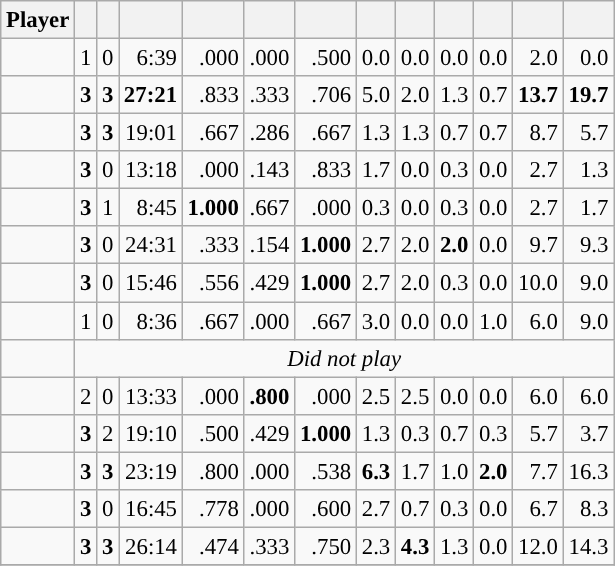<table class="wikitable sortable" style="font-size:95%; text-align:right;">
<tr>
<th>Player</th>
<th></th>
<th></th>
<th></th>
<th></th>
<th></th>
<th></th>
<th></th>
<th></th>
<th></th>
<th></th>
<th></th>
<th></th>
</tr>
<tr>
<td><strong></strong></td>
<td>1</td>
<td>0</td>
<td>6:39</td>
<td>.000</td>
<td>.000</td>
<td>.500</td>
<td>0.0</td>
<td>0.0</td>
<td>0.0</td>
<td>0.0</td>
<td>2.0</td>
<td>0.0</td>
</tr>
<tr>
<td><strong></strong></td>
<td><strong>3</strong></td>
<td><strong>3</strong></td>
<td><strong>27:21</strong></td>
<td>.833</td>
<td>.333</td>
<td>.706</td>
<td>5.0</td>
<td>2.0</td>
<td>1.3</td>
<td>0.7</td>
<td><strong>13.7</strong></td>
<td><strong>19.7</strong></td>
</tr>
<tr>
<td><strong></strong></td>
<td><strong>3</strong></td>
<td><strong>3</strong></td>
<td>19:01</td>
<td>.667</td>
<td>.286</td>
<td>.667</td>
<td>1.3</td>
<td>1.3</td>
<td>0.7</td>
<td>0.7</td>
<td>8.7</td>
<td>5.7</td>
</tr>
<tr>
<td><strong></strong></td>
<td><strong>3</strong></td>
<td>0</td>
<td>13:18</td>
<td>.000</td>
<td>.143</td>
<td>.833</td>
<td>1.7</td>
<td>0.0</td>
<td>0.3</td>
<td>0.0</td>
<td>2.7</td>
<td>1.3</td>
</tr>
<tr>
<td><strong></strong></td>
<td><strong>3</strong></td>
<td>1</td>
<td>8:45</td>
<td><strong>1.000</strong></td>
<td>.667</td>
<td>.000</td>
<td>0.3</td>
<td>0.0</td>
<td>0.3</td>
<td>0.0</td>
<td>2.7</td>
<td>1.7</td>
</tr>
<tr>
<td><strong></strong></td>
<td><strong>3</strong></td>
<td>0</td>
<td>24:31</td>
<td>.333</td>
<td>.154</td>
<td><strong>1.000</strong></td>
<td>2.7</td>
<td>2.0</td>
<td><strong>2.0</strong></td>
<td>0.0</td>
<td>9.7</td>
<td>9.3</td>
</tr>
<tr>
<td><strong></strong></td>
<td><strong>3</strong></td>
<td>0</td>
<td>15:46</td>
<td>.556</td>
<td>.429</td>
<td><strong>1.000</strong></td>
<td>2.7</td>
<td>2.0</td>
<td>0.3</td>
<td>0.0</td>
<td>10.0</td>
<td>9.0</td>
</tr>
<tr>
<td><strong></strong></td>
<td>1</td>
<td>0</td>
<td>8:36</td>
<td>.667</td>
<td>.000</td>
<td>.667</td>
<td>3.0</td>
<td>0.0</td>
<td>0.0</td>
<td>1.0</td>
<td>6.0</td>
<td>9.0</td>
</tr>
<tr>
<td><strong></strong></td>
<td colspan=12 style="text-align:center;"><em>Did not play</em></td>
</tr>
<tr>
<td><strong></strong></td>
<td>2</td>
<td>0</td>
<td>13:33</td>
<td>.000</td>
<td><strong>.800</strong></td>
<td>.000</td>
<td>2.5</td>
<td>2.5</td>
<td>0.0</td>
<td>0.0</td>
<td>6.0</td>
<td>6.0</td>
</tr>
<tr>
<td><strong></strong></td>
<td><strong>3</strong></td>
<td>2</td>
<td>19:10</td>
<td>.500</td>
<td>.429</td>
<td><strong>1.000</strong></td>
<td>1.3</td>
<td>0.3</td>
<td>0.7</td>
<td>0.3</td>
<td>5.7</td>
<td>3.7</td>
</tr>
<tr>
<td><strong></strong></td>
<td><strong>3</strong></td>
<td><strong>3</strong></td>
<td>23:19</td>
<td>.800</td>
<td>.000</td>
<td>.538</td>
<td><strong>6.3</strong></td>
<td>1.7</td>
<td>1.0</td>
<td><strong>2.0</strong></td>
<td>7.7</td>
<td>16.3</td>
</tr>
<tr>
<td><strong></strong></td>
<td><strong>3</strong></td>
<td>0</td>
<td>16:45</td>
<td>.778</td>
<td>.000</td>
<td>.600</td>
<td>2.7</td>
<td>0.7</td>
<td>0.3</td>
<td>0.0</td>
<td>6.7</td>
<td>8.3</td>
</tr>
<tr>
<td><strong></strong></td>
<td><strong>3</strong></td>
<td><strong>3</strong></td>
<td>26:14</td>
<td>.474</td>
<td>.333</td>
<td>.750</td>
<td>2.3</td>
<td><strong>4.3</strong></td>
<td>1.3</td>
<td>0.0</td>
<td>12.0</td>
<td>14.3</td>
</tr>
<tr>
</tr>
</table>
